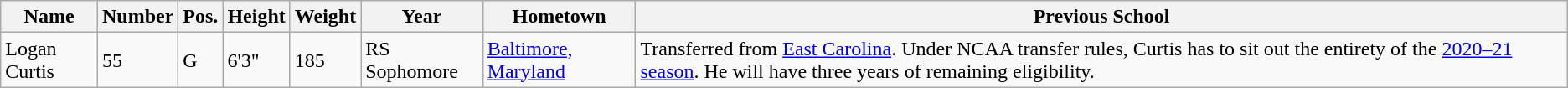<table class="wikitable sortable" border="1">
<tr>
<th>Name</th>
<th>Number</th>
<th>Pos.</th>
<th>Height</th>
<th>Weight</th>
<th>Year</th>
<th>Hometown</th>
<th class="unsortable">Previous School</th>
</tr>
<tr>
<td>Logan Curtis</td>
<td>55</td>
<td>G</td>
<td>6'3"</td>
<td>185</td>
<td>RS Sophomore</td>
<td><a href='#'>Baltimore, Maryland</a></td>
<td>Transferred from <a href='#'>East Carolina</a>. Under NCAA transfer rules, Curtis has to sit out the entirety of the <a href='#'>2020–21 season</a>. He will have three years of remaining eligibility.</td>
</tr>
</table>
